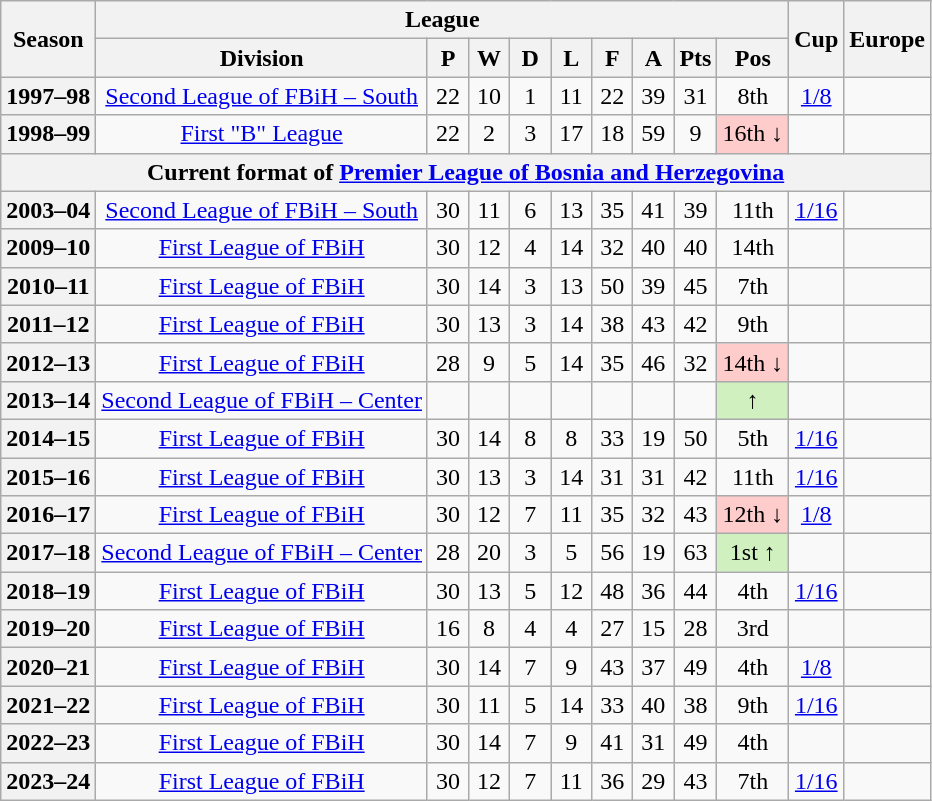<table class="wikitable" style="text-align: center">
<tr>
<th rowspan="2">Season</th>
<th colspan="9">League</th>
<th rowspan="2">Cup</th>
<th rowspan="2">Europe</th>
</tr>
<tr>
<th>Division</th>
<th width="20">P</th>
<th width="20">W</th>
<th width="20">D</th>
<th width="20">L</th>
<th width="20">F</th>
<th width="20">A</th>
<th width="20">Pts</th>
<th>Pos</th>
</tr>
<tr>
<th>1997–98</th>
<td><a href='#'>Second League of FBiH – South</a></td>
<td>22</td>
<td>10</td>
<td>1</td>
<td>11</td>
<td>22</td>
<td>39</td>
<td>31</td>
<td>8th</td>
<td><a href='#'>1/8</a></td>
<td></td>
</tr>
<tr>
<th>1998–99</th>
<td><a href='#'>First "B" League</a></td>
<td>22</td>
<td>2</td>
<td>3</td>
<td>17</td>
<td>18</td>
<td>59</td>
<td>9</td>
<td bgcolor=#FFCCCC>16th ↓</td>
<td></td>
<td></td>
</tr>
<tr>
<th colspan="15">Current format of <a href='#'>Premier League of Bosnia and Herzegovina</a></th>
</tr>
<tr>
<th>2003–04</th>
<td><a href='#'>Second League of FBiH – South</a></td>
<td>30</td>
<td>11</td>
<td>6</td>
<td>13</td>
<td>35</td>
<td>41</td>
<td>39</td>
<td>11th</td>
<td><a href='#'>1/16</a></td>
<td></td>
</tr>
<tr>
<th>2009–10</th>
<td><a href='#'>First League of FBiH</a></td>
<td>30</td>
<td>12</td>
<td>4</td>
<td>14</td>
<td>32</td>
<td>40</td>
<td>40</td>
<td>14th</td>
<td></td>
<td></td>
</tr>
<tr>
<th>2010–11</th>
<td><a href='#'>First League of FBiH</a></td>
<td>30</td>
<td>14</td>
<td>3</td>
<td>13</td>
<td>50</td>
<td>39</td>
<td>45</td>
<td>7th</td>
<td></td>
<td></td>
</tr>
<tr>
<th>2011–12</th>
<td><a href='#'>First League of FBiH</a></td>
<td>30</td>
<td>13</td>
<td>3</td>
<td>14</td>
<td>38</td>
<td>43</td>
<td>42</td>
<td>9th</td>
<td></td>
<td></td>
</tr>
<tr>
<th>2012–13</th>
<td><a href='#'>First League of FBiH</a></td>
<td>28</td>
<td>9</td>
<td>5</td>
<td>14</td>
<td>35</td>
<td>46</td>
<td>32</td>
<td bgcolor=#FFCCCC>14th ↓</td>
<td></td>
<td></td>
</tr>
<tr>
<th>2013–14</th>
<td><a href='#'>Second League of FBiH – Center</a></td>
<td></td>
<td></td>
<td></td>
<td></td>
<td></td>
<td></td>
<td></td>
<td bgcolor=#D0F0C0>↑</td>
<td></td>
<td></td>
</tr>
<tr>
<th>2014–15</th>
<td><a href='#'>First League of FBiH</a></td>
<td>30</td>
<td>14</td>
<td>8</td>
<td>8</td>
<td>33</td>
<td>19</td>
<td>50</td>
<td>5th</td>
<td><a href='#'>1/16</a></td>
<td></td>
</tr>
<tr>
<th>2015–16</th>
<td><a href='#'>First League of FBiH</a></td>
<td>30</td>
<td>13</td>
<td>3</td>
<td>14</td>
<td>31</td>
<td>31</td>
<td>42</td>
<td>11th</td>
<td><a href='#'>1/16</a></td>
<td></td>
</tr>
<tr>
<th>2016–17</th>
<td><a href='#'>First League of FBiH</a></td>
<td>30</td>
<td>12</td>
<td>7</td>
<td>11</td>
<td>35</td>
<td>32</td>
<td>43</td>
<td bgcolor=#FFCCCC>12th ↓</td>
<td><a href='#'>1/8</a></td>
<td></td>
</tr>
<tr>
<th>2017–18</th>
<td><a href='#'>Second League of FBiH – Center</a></td>
<td>28</td>
<td>20</td>
<td>3</td>
<td>5</td>
<td>56</td>
<td>19</td>
<td>63</td>
<td bgcolor=#D0F0C0>1st ↑</td>
<td></td>
<td></td>
</tr>
<tr>
<th>2018–19</th>
<td><a href='#'>First League of FBiH</a></td>
<td>30</td>
<td>13</td>
<td>5</td>
<td>12</td>
<td>48</td>
<td>36</td>
<td>44</td>
<td>4th</td>
<td><a href='#'>1/16</a></td>
<td></td>
</tr>
<tr>
<th>2019–20</th>
<td><a href='#'>First League of FBiH</a></td>
<td>16</td>
<td>8</td>
<td>4</td>
<td>4</td>
<td>27</td>
<td>15</td>
<td>28</td>
<td>3rd</td>
<td></td>
<td></td>
</tr>
<tr>
<th>2020–21</th>
<td><a href='#'>First League of FBiH</a></td>
<td>30</td>
<td>14</td>
<td>7</td>
<td>9</td>
<td>43</td>
<td>37</td>
<td>49</td>
<td>4th</td>
<td><a href='#'>1/8</a></td>
<td></td>
</tr>
<tr>
<th>2021–22</th>
<td><a href='#'>First League of FBiH</a></td>
<td>30</td>
<td>11</td>
<td>5</td>
<td>14</td>
<td>33</td>
<td>40</td>
<td>38</td>
<td>9th</td>
<td><a href='#'>1/16</a></td>
<td></td>
</tr>
<tr>
<th>2022–23</th>
<td><a href='#'>First League of FBiH</a></td>
<td>30</td>
<td>14</td>
<td>7</td>
<td>9</td>
<td>41</td>
<td>31</td>
<td>49</td>
<td>4th</td>
<td></td>
<td></td>
</tr>
<tr>
<th>2023–24</th>
<td><a href='#'>First League of FBiH</a></td>
<td>30</td>
<td>12</td>
<td>7</td>
<td>11</td>
<td>36</td>
<td>29</td>
<td>43</td>
<td>7th</td>
<td><a href='#'>1/16</a></td>
<td></td>
</tr>
</table>
